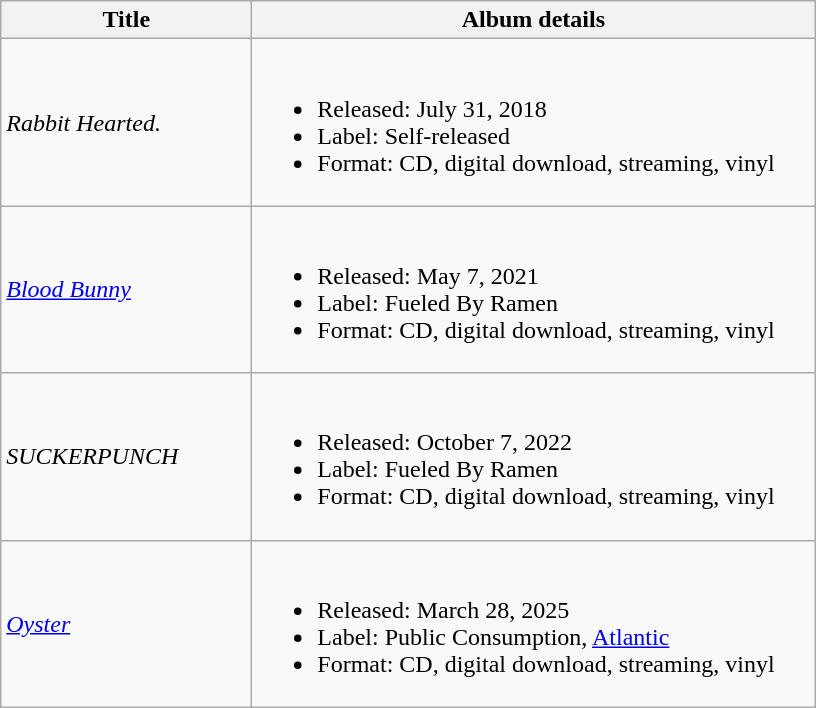<table class="wikitable plainrowheaders">
<tr>
<th scope="col" style="width:10em;">Title</th>
<th scope="col" style="width:23em;">Album details</th>
</tr>
<tr>
<td><em>Rabbit Hearted.</em></td>
<td><br><ul><li>Released: July 31, 2018</li><li>Label: Self-released</li><li>Format: CD, digital download, streaming, vinyl</li></ul></td>
</tr>
<tr>
<td><em><a href='#'>Blood Bunny</a></em></td>
<td><br><ul><li>Released: May 7, 2021</li><li>Label: Fueled By Ramen</li><li>Format: CD, digital download, streaming, vinyl</li></ul></td>
</tr>
<tr>
<td><em>SUCKERPUNCH</em></td>
<td><br><ul><li>Released: October 7, 2022</li><li>Label: Fueled By Ramen</li><li>Format: CD, digital download, streaming, vinyl</li></ul></td>
</tr>
<tr>
<td><em><a href='#'>Oyster</a></em></td>
<td><br><ul><li>Released: March 28, 2025</li><li>Label: Public Consumption, <a href='#'>Atlantic</a></li><li>Format: CD, digital download, streaming, vinyl</li></ul></td>
</tr>
</table>
